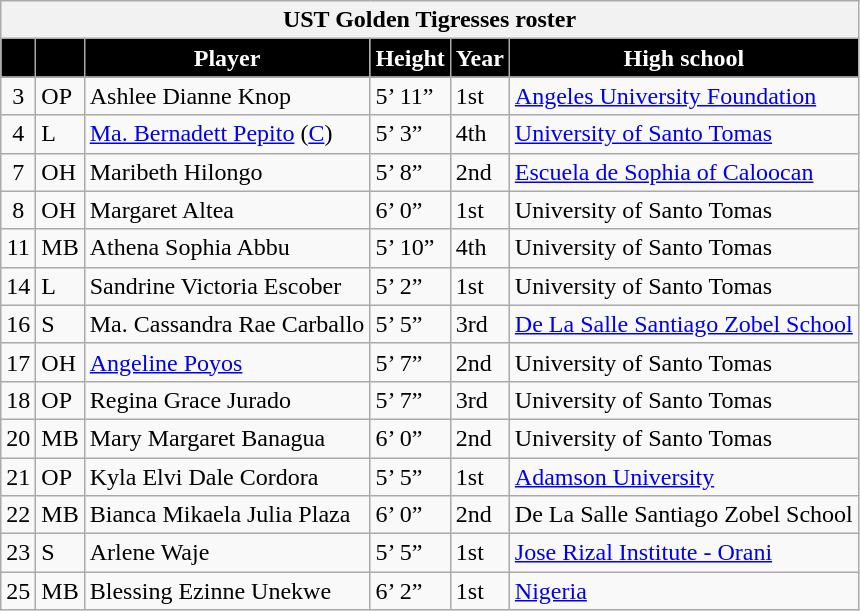<table class=wikitable font-size=95%>
<tr>
<th colspan=7 style=>UST Golden Tigresses roster</th>
</tr>
<tr>
<th style="background:black; color:white"></th>
<th style="background:black; color:white"></th>
<th style="background:black; color:white">Player</th>
<th style="background:black; color:white">Height</th>
<th style="background:black; color:white">Year</th>
<th style="background:black; color:white">High school</th>
</tr>
<tr>
<td align=center>3</td>
<td>OP</td>
<td>Ashlee Dianne Knop</td>
<td>5’ 11”</td>
<td>1st</td>
<td><a href='#'>Angeles University Foundation</a></td>
</tr>
<tr>
<td align=center>4</td>
<td>L</td>
<td><a href='#'>Ma. Bernadett Pepito</a> (<a href='#'>C</a>)</td>
<td>5’ 3”</td>
<td>4th</td>
<td><a href='#'>University of Santo Tomas</a></td>
</tr>
<tr>
<td align=center>7</td>
<td>OH</td>
<td>Maribeth Hilongo</td>
<td>5’ 8”</td>
<td>2nd</td>
<td><a href='#'>Escuela de Sophia of Caloocan</a></td>
</tr>
<tr>
<td align=center>8</td>
<td>OH</td>
<td>Margaret Altea</td>
<td>6’ 0”</td>
<td>1st</td>
<td>University of Santo Tomas</td>
</tr>
<tr>
<td align=center>11</td>
<td>MB</td>
<td>Athena Sophia Abbu</td>
<td>5’ 10”</td>
<td>4th</td>
<td>University of Santo Tomas</td>
</tr>
<tr>
<td align=center>14</td>
<td>L</td>
<td>Sandrine Victoria Escober</td>
<td>5’ 2”</td>
<td>1st</td>
<td>University of Santo Tomas</td>
</tr>
<tr>
<td align=center>16</td>
<td>S</td>
<td>Ma. Cassandra Rae Carballo</td>
<td>5’ 5”</td>
<td>3rd</td>
<td><a href='#'>De La Salle Santiago Zobel School</a></td>
</tr>
<tr>
<td align=center>17</td>
<td>OH</td>
<td><a href='#'>Angeline Poyos</a></td>
<td>5’ 7”</td>
<td>2nd</td>
<td>University of Santo Tomas</td>
</tr>
<tr>
<td align=center>18</td>
<td>OP</td>
<td>Regina Grace Jurado</td>
<td>5’ 7”</td>
<td>3rd</td>
<td>University of Santo Tomas</td>
</tr>
<tr>
<td align=center>20</td>
<td>MB</td>
<td>Mary Margaret Banagua</td>
<td>6’ 0”</td>
<td>2nd</td>
<td>University of Santo Tomas</td>
</tr>
<tr>
<td align=center>21</td>
<td>OP</td>
<td>Kyla Elvi Dale Cordora</td>
<td>5’ 5”</td>
<td>1st</td>
<td><a href='#'>Adamson University</a></td>
</tr>
<tr>
<td align=center>22</td>
<td>MB</td>
<td>Bianca Mikaela Julia Plaza</td>
<td>6’ 0”</td>
<td>2nd</td>
<td>De La Salle Santiago Zobel School</td>
</tr>
<tr>
<td align=center>23</td>
<td>S</td>
<td>Arlene Waje</td>
<td>5’ 5”</td>
<td>1st</td>
<td><a href='#'>Jose Rizal Institute - Orani</a></td>
</tr>
<tr>
<td align=center>25</td>
<td>MB</td>
<td>Blessing Ezinne Unekwe</td>
<td>6’ 2”</td>
<td>1st</td>
<td><a href='#'>Nigeria</a></td>
</tr>
</table>
